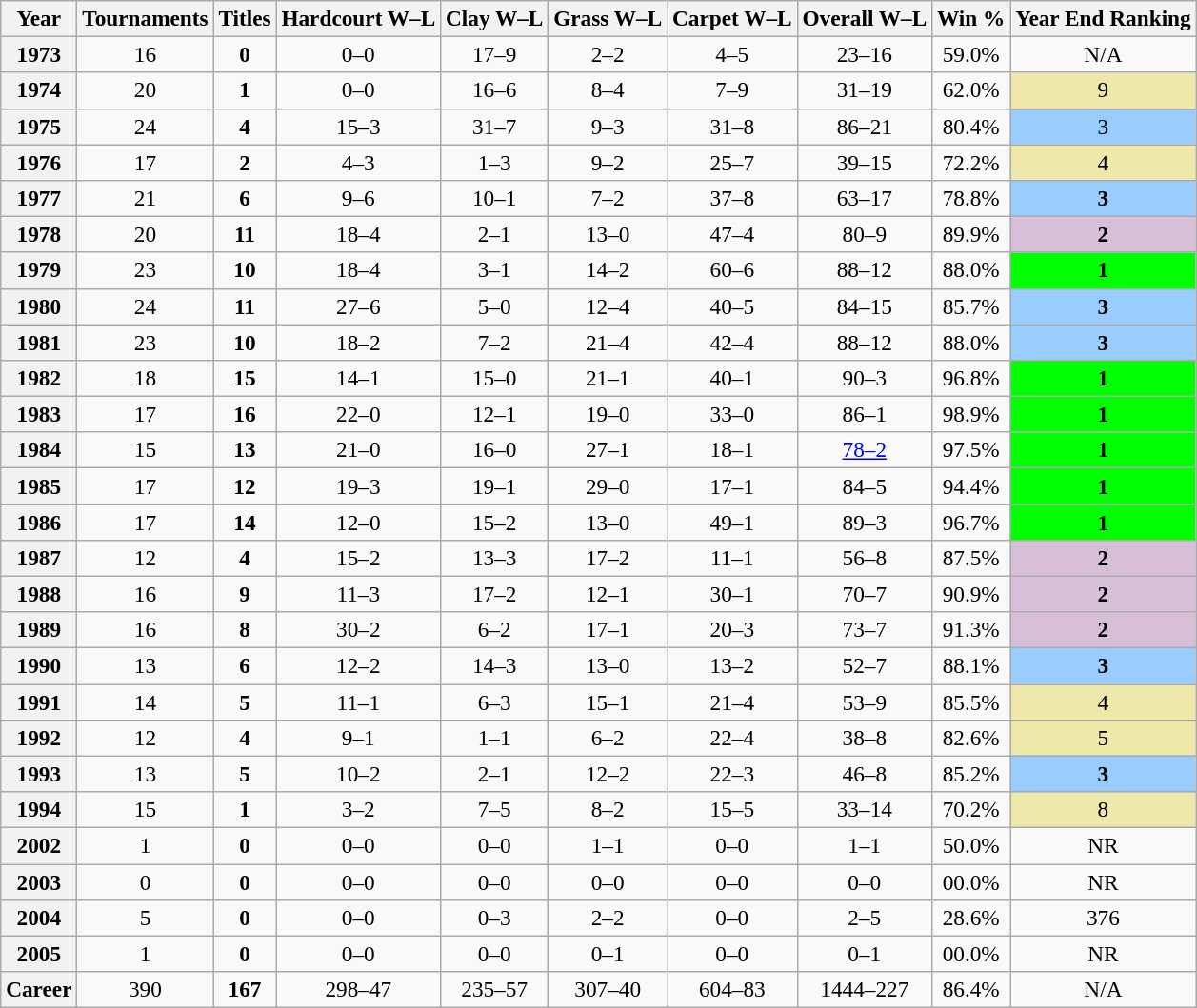<table class=wikitable style=text-align:center;font-size:97%>
<tr>
<th>Year</th>
<th>Tournaments</th>
<th>Titles</th>
<th>Hardcourt W–L</th>
<th>Clay W–L</th>
<th>Grass W–L</th>
<th>Carpet W–L</th>
<th>Overall W–L</th>
<th>Win %</th>
<th>Year End Ranking</th>
</tr>
<tr>
<th>1973</th>
<td>16</td>
<td><strong>0</strong></td>
<td>0–0</td>
<td>17–9</td>
<td>2–2</td>
<td>4–5</td>
<td>23–16</td>
<td>59.0%</td>
<td>N/A</td>
</tr>
<tr>
<th>1974</th>
<td>20</td>
<td><strong>1</strong></td>
<td>0–0</td>
<td>16–6</td>
<td>8–4</td>
<td>7–9</td>
<td>31–19</td>
<td>62.0%</td>
<td bgcolor=EEE8AA>9</td>
</tr>
<tr>
<th>1975</th>
<td>24</td>
<td><strong>4</strong></td>
<td>15–3</td>
<td>31–7</td>
<td>9–3</td>
<td>31–8</td>
<td>86–21</td>
<td>80.4%</td>
<td bgcolor=99ccff>3</td>
</tr>
<tr>
<th>1976</th>
<td>17</td>
<td><strong>2</strong></td>
<td>4–3</td>
<td>1–3</td>
<td>9–2</td>
<td>25–7</td>
<td>39–15</td>
<td>72.2%</td>
<td bgcolor=EEE8AA>4</td>
</tr>
<tr>
<th>1977</th>
<td>21</td>
<td><strong>6</strong></td>
<td>9–6</td>
<td>10–1</td>
<td>7–2</td>
<td>37–8</td>
<td>63–17</td>
<td>78.8%</td>
<td bgcolor=99ccff><strong>3</strong></td>
</tr>
<tr>
<th>1978</th>
<td>20</td>
<td><strong>11</strong></td>
<td>18–4</td>
<td>2–1</td>
<td>13–0</td>
<td>47–4</td>
<td>80–9</td>
<td>89.9%</td>
<td bgcolor=thistle><strong>2</strong></td>
</tr>
<tr>
<th>1979</th>
<td>23</td>
<td><strong>10</strong></td>
<td>18–4</td>
<td>3–1</td>
<td>14–2</td>
<td>60–6</td>
<td>88–12</td>
<td>88.0%</td>
<td bgcolor=lime><strong>1</strong></td>
</tr>
<tr>
<th>1980</th>
<td>24</td>
<td><strong>11</strong></td>
<td>27–6</td>
<td>5–0</td>
<td>12–4</td>
<td>40–5</td>
<td>84–15</td>
<td>85.7%</td>
<td bgcolor=99ccff><strong>3</strong></td>
</tr>
<tr>
<th>1981</th>
<td>23</td>
<td><strong>10</strong></td>
<td>18–2</td>
<td>7–2</td>
<td>21–4</td>
<td>42–4</td>
<td>88–12</td>
<td>88.0%</td>
<td bgcolor=99ccff><strong>3</strong></td>
</tr>
<tr>
<th>1982</th>
<td>18</td>
<td><strong>15</strong></td>
<td>14–1</td>
<td>15–0</td>
<td>21–1</td>
<td>40–1</td>
<td>90–3</td>
<td>96.8%</td>
<td bgcolor=lime><strong>1</strong></td>
</tr>
<tr>
<th>1983</th>
<td>17</td>
<td><strong>16</strong></td>
<td>22–0</td>
<td>12–1</td>
<td>19–0</td>
<td>33–0</td>
<td>86–1</td>
<td>98.9%</td>
<td bgcolor=lime><strong>1</strong></td>
</tr>
<tr>
<th>1984</th>
<td>15</td>
<td><strong>13</strong></td>
<td>21–0</td>
<td>16–0</td>
<td>27–1</td>
<td>18–1</td>
<td><a href='#'>78–2</a></td>
<td>97.5%</td>
<td bgcolor=lime><strong>1</strong></td>
</tr>
<tr>
<th>1985</th>
<td>17</td>
<td><strong>12</strong></td>
<td>19–3</td>
<td>19–1</td>
<td>29–0</td>
<td>17–1</td>
<td>84–5</td>
<td>94.4%</td>
<td bgcolor=lime><strong>1</strong></td>
</tr>
<tr>
<th>1986</th>
<td>17</td>
<td><strong>14</strong></td>
<td>12–0</td>
<td>15–2</td>
<td>13–0</td>
<td>49–1</td>
<td>89–3</td>
<td>96.7%</td>
<td bgcolor=lime><strong>1</strong></td>
</tr>
<tr>
<th>1987</th>
<td>12</td>
<td><strong>4</strong></td>
<td>15–2</td>
<td>13–3</td>
<td>17–2</td>
<td>11–1</td>
<td>56–8</td>
<td>87.5%</td>
<td bgcolor=thistle><strong>2</strong></td>
</tr>
<tr>
<th>1988</th>
<td>16</td>
<td><strong>9</strong></td>
<td>11–3</td>
<td>17–2</td>
<td>12–1</td>
<td>30–1</td>
<td>70–7</td>
<td>90.9%</td>
<td bgcolor=thistle><strong>2</strong></td>
</tr>
<tr>
<th>1989</th>
<td>16</td>
<td><strong>8</strong></td>
<td>30–2</td>
<td>6–2</td>
<td>17–1</td>
<td>20–3</td>
<td>73–7</td>
<td>91.3%</td>
<td bgcolor=thistle><strong>2</strong></td>
</tr>
<tr>
<th>1990</th>
<td>13</td>
<td><strong>6</strong></td>
<td>12–2</td>
<td>14–3</td>
<td>13–0</td>
<td>13–2</td>
<td>52–7</td>
<td>88.1%</td>
<td bgcolor=99ccff><strong>3</strong></td>
</tr>
<tr>
<th>1991</th>
<td>14</td>
<td><strong>5</strong></td>
<td>11–1</td>
<td>6–3</td>
<td>15–1</td>
<td>21–4</td>
<td>53–9</td>
<td>85.5%</td>
<td bgcolor=EEE8AA>4</td>
</tr>
<tr>
<th>1992</th>
<td>12</td>
<td><strong>4</strong></td>
<td>9–1</td>
<td>1–1</td>
<td>6–2</td>
<td>22–4</td>
<td>38–8</td>
<td>82.6%</td>
<td bgcolor=EEE8AA>5</td>
</tr>
<tr>
<th>1993</th>
<td>13</td>
<td><strong>5</strong></td>
<td>10–2</td>
<td>2–1</td>
<td>12–2</td>
<td>22–3</td>
<td>46–8</td>
<td>85.2%</td>
<td bgcolor=99ccff><strong>3</strong></td>
</tr>
<tr>
<th>1994</th>
<td>15</td>
<td><strong>1</strong></td>
<td>3–2</td>
<td>7–5</td>
<td>8–2</td>
<td>15–5</td>
<td>33–14</td>
<td>70.2%</td>
<td bgcolor=EEE8AA>8</td>
</tr>
<tr>
<th>2002</th>
<td>1</td>
<td><strong>0</strong></td>
<td>0–0</td>
<td>0–0</td>
<td>1–1</td>
<td>0–0</td>
<td>1–1</td>
<td>50.0%</td>
<td>NR</td>
</tr>
<tr>
<th>2003</th>
<td>0</td>
<td><strong>0</strong></td>
<td>0–0</td>
<td>0–0</td>
<td>0–0</td>
<td>0–0</td>
<td>0–0</td>
<td>00.0%</td>
<td>NR</td>
</tr>
<tr>
<th>2004</th>
<td>5</td>
<td><strong>0</strong></td>
<td>0–0</td>
<td>0–3</td>
<td>2–2</td>
<td>0–0</td>
<td>2–5</td>
<td>28.6%</td>
<td>376</td>
</tr>
<tr>
<th>2005</th>
<td>1</td>
<td><strong>0</strong></td>
<td>0–0</td>
<td>0–0</td>
<td>0–1</td>
<td>0–0</td>
<td>0–1</td>
<td>00.0%</td>
<td>NR</td>
</tr>
<tr>
<th>Career</th>
<td>390</td>
<td><strong>167</strong></td>
<td>298–47</td>
<td>235–57</td>
<td>307–40</td>
<td>604–83</td>
<td>1444–227</td>
<td>86.4%</td>
<td>N/A</td>
</tr>
</table>
